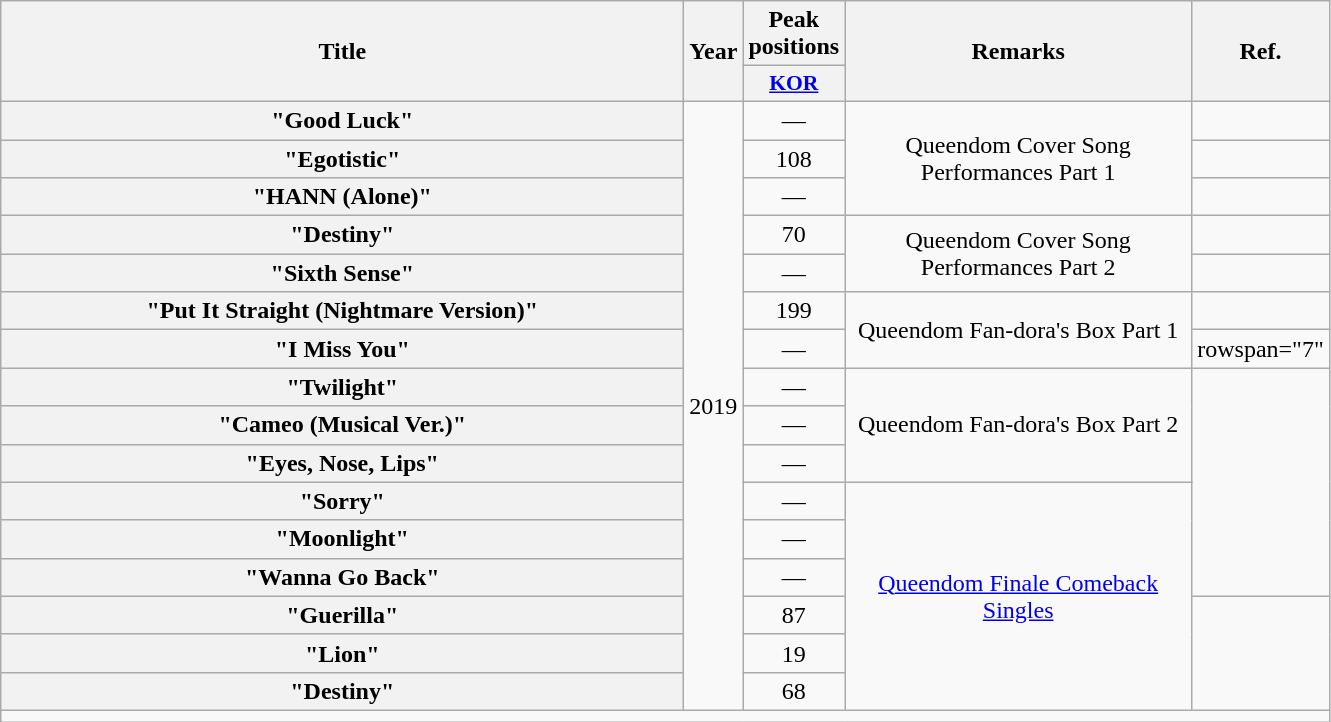<table class="wikitable plainrowheaders" style="text-align:center">
<tr>
<th scope="col" rowspan="2" style="width:28em">Title</th>
<th scope="col" rowspan="2" style="width:2em">Year</th>
<th scope="col" colspan="1">Peak<br>positions</th>
<th scope="col" rowspan="2" style="width:14em">Remarks</th>
<th rowspan="2" style="width:1em">Ref.</th>
</tr>
<tr>
<th scope="col" style="width:2.5em;font-size:90%"><a href='#'>KOR</a></th>
</tr>
<tr>
<th scope="row">"Good Luck" </th>
<td rowspan="16">2019</td>
<td>—</td>
<td rowspan="3">Queendom Cover Song Performances Part 1</td>
<td></td>
</tr>
<tr>
<th scope="row">"Egotistic" </th>
<td>108</td>
<td></td>
</tr>
<tr>
<th scope="row">"HANN (Alone)" </th>
<td>—</td>
<td></td>
</tr>
<tr>
<th scope="row">"Destiny" </th>
<td>70</td>
<td rowspan="2">Queendom Cover Song Performances Part 2</td>
<td></td>
</tr>
<tr>
<th scope="row">"Sixth Sense" </th>
<td>—</td>
<td></td>
</tr>
<tr>
<th scope="row">"Put It Straight (Nightmare Version)" </th>
<td>199</td>
<td rowspan="2">Queendom Fan-dora's Box Part 1</td>
<td></td>
</tr>
<tr>
<th scope="row">"I Miss You" </th>
<td>—</td>
<td>rowspan="7" </td>
</tr>
<tr>
<th scope="row">"Twilight" </th>
<td>—</td>
<td rowspan="3">Queendom Fan-dora's Box Part 2</td>
</tr>
<tr>
<th scope="row">"Cameo (Musical Ver.)" </th>
<td>—</td>
</tr>
<tr>
<th scope="row">"Eyes, Nose, Lips" </th>
<td>—</td>
</tr>
<tr>
<th scope="row">"Sorry" </th>
<td>—</td>
<td rowspan="6"><a href='#'>Queendom Finale Comeback Singles</a></td>
</tr>
<tr>
<th scope="row">"Moonlight" </th>
<td>—</td>
</tr>
<tr>
<th scope="row">"Wanna Go Back" </th>
<td>—</td>
</tr>
<tr>
<th scope="row">"Guerilla" </th>
<td>87</td>
<td rowspan="3"></td>
</tr>
<tr>
<th scope="row">"Lion" </th>
<td>19</td>
</tr>
<tr>
<th scope="row">"Destiny" </th>
<td>68</td>
</tr>
<tr>
<td colspan="9"></td>
</tr>
</table>
